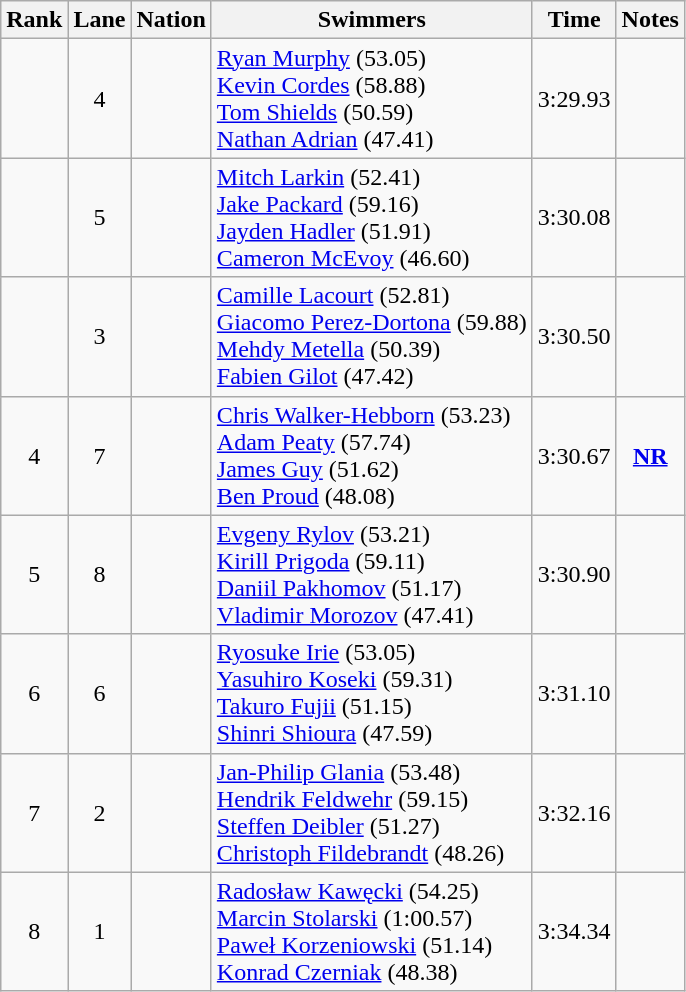<table class="wikitable sortable" style="text-align:center">
<tr>
<th>Rank</th>
<th>Lane</th>
<th>Nation</th>
<th>Swimmers</th>
<th>Time</th>
<th>Notes</th>
</tr>
<tr>
<td></td>
<td>4</td>
<td align=left></td>
<td align=left><a href='#'>Ryan Murphy</a> (53.05)<br><a href='#'>Kevin Cordes</a> (58.88)<br><a href='#'>Tom Shields</a> (50.59)<br><a href='#'>Nathan Adrian</a> (47.41)</td>
<td>3:29.93</td>
<td></td>
</tr>
<tr>
<td></td>
<td>5</td>
<td align=left></td>
<td align=left><a href='#'>Mitch Larkin</a> (52.41)<br><a href='#'>Jake Packard</a> (59.16)<br><a href='#'>Jayden Hadler</a> (51.91)<br><a href='#'>Cameron McEvoy</a> (46.60)</td>
<td>3:30.08</td>
<td></td>
</tr>
<tr>
<td></td>
<td>3</td>
<td align=left></td>
<td align=left><a href='#'>Camille Lacourt</a> (52.81)<br><a href='#'>Giacomo Perez-Dortona</a> (59.88)<br><a href='#'>Mehdy Metella</a> (50.39)<br><a href='#'>Fabien Gilot</a> (47.42)</td>
<td>3:30.50</td>
<td></td>
</tr>
<tr>
<td>4</td>
<td>7</td>
<td align=left></td>
<td align=left><a href='#'>Chris Walker-Hebborn</a> (53.23)<br><a href='#'>Adam Peaty</a> (57.74)<br><a href='#'>James Guy</a> (51.62)<br><a href='#'>Ben Proud</a> (48.08)</td>
<td>3:30.67</td>
<td><strong><a href='#'>NR</a></strong></td>
</tr>
<tr>
<td>5</td>
<td>8</td>
<td align=left></td>
<td align=left><a href='#'>Evgeny Rylov</a> (53.21)<br><a href='#'>Kirill Prigoda</a> (59.11)<br><a href='#'>Daniil Pakhomov</a> (51.17)<br><a href='#'>Vladimir Morozov</a> (47.41)</td>
<td>3:30.90</td>
<td></td>
</tr>
<tr>
<td>6</td>
<td>6</td>
<td align=left></td>
<td align=left><a href='#'>Ryosuke Irie</a> (53.05)<br><a href='#'>Yasuhiro Koseki</a> (59.31)<br><a href='#'>Takuro Fujii</a> (51.15)<br><a href='#'>Shinri Shioura</a> (47.59)</td>
<td>3:31.10</td>
<td></td>
</tr>
<tr>
<td>7</td>
<td>2</td>
<td align=left></td>
<td align=left><a href='#'>Jan-Philip Glania</a> (53.48)<br><a href='#'>Hendrik Feldwehr</a> (59.15)<br><a href='#'>Steffen Deibler</a> (51.27)<br><a href='#'>Christoph Fildebrandt</a> (48.26)</td>
<td>3:32.16</td>
<td></td>
</tr>
<tr>
<td>8</td>
<td>1</td>
<td align=left></td>
<td align=left><a href='#'>Radosław Kawęcki</a> (54.25)<br><a href='#'>Marcin Stolarski</a> (1:00.57)<br><a href='#'>Paweł Korzeniowski</a> (51.14)<br><a href='#'>Konrad Czerniak</a> (48.38)</td>
<td>3:34.34</td>
<td></td>
</tr>
</table>
